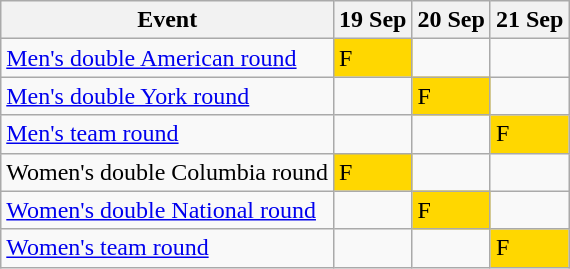<table class="wikitable olympic-schedule">
<tr>
<th>Event</th>
<th>19 Sep</th>
<th>20 Sep</th>
<th>21 Sep</th>
</tr>
<tr>
<td class="event"><a href='#'>Men's double American round</a></td>
<td bgcolor="gold" class="finals">F</td>
<td></td>
<td></td>
</tr>
<tr>
<td class="event"><a href='#'>Men's double York round</a></td>
<td></td>
<td bgcolor="gold" class="finals">F</td>
<td></td>
</tr>
<tr>
<td class="event"><a href='#'>Men's team round</a></td>
<td></td>
<td></td>
<td bgcolor="gold" class="finals">F</td>
</tr>
<tr>
<td class="event">Women's double Columbia round</td>
<td bgcolor="gold" class="finals">F</td>
<td></td>
<td></td>
</tr>
<tr>
<td class="event"><a href='#'>Women's double National round</a></td>
<td></td>
<td bgcolor="gold" class="finals">F</td>
<td></td>
</tr>
<tr>
<td class="event"><a href='#'>Women's team round</a></td>
<td></td>
<td></td>
<td bgcolor="gold" class="finals">F</td>
</tr>
</table>
